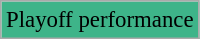<table class="wikitable" style="font-size:95%">
<tr>
<td align="center" bgcolor="#3EB489">Playoff performance</td>
</tr>
</table>
